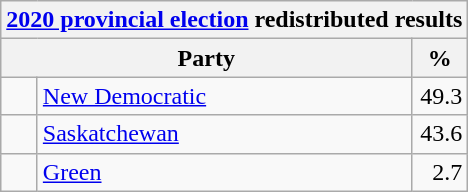<table class="wikitable">
<tr>
<th colspan="4"><a href='#'>2020 provincial election</a> redistributed results</th>
</tr>
<tr>
<th bgcolor="#DDDDFF" width="130px" colspan="2">Party</th>
<th bgcolor="#DDDDFF" width="30px">%</th>
</tr>
<tr>
<td> </td>
<td><a href='#'>New Democratic</a></td>
<td align=right>49.3</td>
</tr>
<tr>
<td> </td>
<td><a href='#'>Saskatchewan</a></td>
<td align=right>43.6</td>
</tr>
<tr>
<td> </td>
<td><a href='#'>Green</a></td>
<td align=right>2.7</td>
</tr>
</table>
